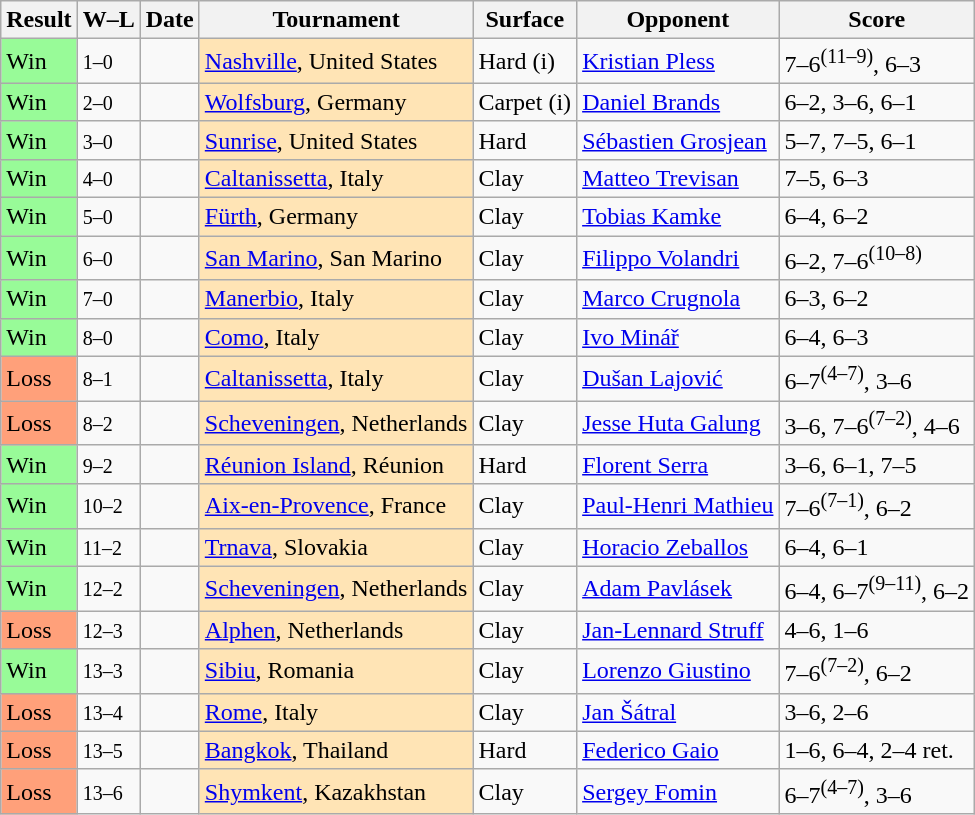<table class="sortable wikitable nowrao">
<tr>
<th>Result</th>
<th class="unsortable">W–L</th>
<th>Date</th>
<th>Tournament</th>
<th>Surface</th>
<th>Opponent</th>
<th class="unsortable">Score</th>
</tr>
<tr>
<td bgcolor=98fb98>Win</td>
<td><small>1–0</small></td>
<td></td>
<td style="background:moccasin;"><a href='#'>Nashville</a>, United States</td>
<td>Hard (i)</td>
<td> <a href='#'>Kristian Pless</a></td>
<td>7–6<sup>(11–9)</sup>, 6–3</td>
</tr>
<tr>
<td bgcolor=98fb98>Win</td>
<td><small>2–0</small></td>
<td></td>
<td style="background:moccasin;"><a href='#'>Wolfsburg</a>, Germany</td>
<td>Carpet (i)</td>
<td> <a href='#'>Daniel Brands</a></td>
<td>6–2, 3–6, 6–1</td>
</tr>
<tr>
<td bgcolor=98fb98>Win</td>
<td><small>3–0</small></td>
<td></td>
<td style="background:moccasin;"><a href='#'>Sunrise</a>, United States</td>
<td>Hard</td>
<td> <a href='#'>Sébastien Grosjean</a></td>
<td>5–7, 7–5, 6–1</td>
</tr>
<tr>
<td bgcolor=98fb98>Win</td>
<td><small>4–0</small></td>
<td><a href='#'></a></td>
<td style="background:moccasin;"><a href='#'>Caltanissetta</a>, Italy</td>
<td>Clay</td>
<td> <a href='#'>Matteo Trevisan</a></td>
<td>7–5, 6–3</td>
</tr>
<tr>
<td bgcolor=98fb98>Win</td>
<td><small>5–0</small></td>
<td><a href='#'></a></td>
<td style="background:moccasin;"><a href='#'>Fürth</a>, Germany</td>
<td>Clay</td>
<td> <a href='#'>Tobias Kamke</a></td>
<td>6–4, 6–2</td>
</tr>
<tr>
<td bgcolor=98fb98>Win</td>
<td><small>6–0</small></td>
<td><a href='#'></a></td>
<td style="background:moccasin;"><a href='#'>San Marino</a>, San Marino</td>
<td>Clay</td>
<td> <a href='#'>Filippo Volandri</a></td>
<td>6–2, 7–6<sup>(10–8)</sup></td>
</tr>
<tr>
<td bgcolor=98fb98>Win</td>
<td><small>7–0</small></td>
<td><a href='#'></a></td>
<td style="background:moccasin;"><a href='#'>Manerbio</a>, Italy</td>
<td>Clay</td>
<td> <a href='#'>Marco Crugnola</a></td>
<td>6–3, 6–2</td>
</tr>
<tr>
<td bgcolor=98fb98>Win</td>
<td><small>8–0</small></td>
<td><a href='#'></a></td>
<td style="background:moccasin;"><a href='#'>Como</a>, Italy</td>
<td>Clay</td>
<td> <a href='#'>Ivo Minář</a></td>
<td>6–4, 6–3</td>
</tr>
<tr>
<td bgcolor=FFA07A>Loss</td>
<td><small>8–1</small></td>
<td><a href='#'></a></td>
<td style="background:moccasin;"><a href='#'>Caltanissetta</a>, Italy</td>
<td>Clay</td>
<td> <a href='#'>Dušan Lajović</a></td>
<td>6–7<sup>(4–7)</sup>, 3–6</td>
</tr>
<tr>
<td bgcolor=FFA07A>Loss</td>
<td><small>8–2</small></td>
<td><a href='#'></a></td>
<td style="background:moccasin;"><a href='#'>Scheveningen</a>, Netherlands</td>
<td>Clay</td>
<td> <a href='#'>Jesse Huta Galung</a></td>
<td>3–6, 7–6<sup>(7–2)</sup>, 4–6</td>
</tr>
<tr>
<td bgcolor=98fb98>Win</td>
<td><small>9–2</small></td>
<td><a href='#'></a></td>
<td style="background:moccasin;"><a href='#'>Réunion Island</a>, Réunion</td>
<td>Hard</td>
<td> <a href='#'>Florent Serra</a></td>
<td>3–6, 6–1, 7–5</td>
</tr>
<tr>
<td bgcolor=98fb98>Win</td>
<td><small>10–2</small></td>
<td><a href='#'></a></td>
<td style="background:moccasin;"><a href='#'>Aix-en-Provence</a>, France</td>
<td>Clay</td>
<td> <a href='#'>Paul-Henri Mathieu</a></td>
<td>7–6<sup>(7–1)</sup>, 6–2</td>
</tr>
<tr>
<td bgcolor=98fb98>Win</td>
<td><small>11–2</small></td>
<td><a href='#'></a></td>
<td style="background:moccasin;"><a href='#'>Trnava</a>, Slovakia</td>
<td>Clay</td>
<td> <a href='#'>Horacio Zeballos</a></td>
<td>6–4, 6–1</td>
</tr>
<tr>
<td bgcolor=98fb98>Win</td>
<td><small>12–2</small></td>
<td><a href='#'></a></td>
<td style="background:moccasin;"><a href='#'>Scheveningen</a>, Netherlands</td>
<td>Clay</td>
<td> <a href='#'>Adam Pavlásek</a></td>
<td>6–4, 6–7<sup>(9–11)</sup>, 6–2</td>
</tr>
<tr>
<td bgcolor=FFA07A>Loss</td>
<td><small>12–3</small></td>
<td><a href='#'></a></td>
<td style="background:moccasin;"><a href='#'>Alphen</a>, Netherlands</td>
<td>Clay</td>
<td> <a href='#'>Jan-Lennard Struff</a></td>
<td>4–6, 1–6</td>
</tr>
<tr>
<td bgcolor=98fb98>Win</td>
<td><small>13–3</small></td>
<td><a href='#'></a></td>
<td style="background:moccasin;"><a href='#'>Sibiu</a>, Romania</td>
<td>Clay</td>
<td> <a href='#'>Lorenzo Giustino</a></td>
<td>7–6<sup>(7–2)</sup>, 6–2</td>
</tr>
<tr>
<td bgcolor=FFA07A>Loss</td>
<td><small>13–4</small></td>
<td><a href='#'></a></td>
<td style="background:moccasin;"><a href='#'>Rome</a>, Italy</td>
<td>Clay</td>
<td> <a href='#'>Jan Šátral</a></td>
<td>3–6, 2–6</td>
</tr>
<tr>
<td bgcolor=FFA07A>Loss</td>
<td><small>13–5</small></td>
<td><a href='#'></a></td>
<td style="background:moccasin;"><a href='#'>Bangkok</a>, Thailand</td>
<td>Hard</td>
<td> <a href='#'>Federico Gaio</a></td>
<td>1–6, 6–4, 2–4 ret.</td>
</tr>
<tr>
<td bgcolor=FFA07A>Loss</td>
<td><small>13–6</small></td>
<td><a href='#'></a></td>
<td style="background:moccasin;"><a href='#'>Shymkent</a>, Kazakhstan</td>
<td>Clay</td>
<td> <a href='#'>Sergey Fomin</a></td>
<td>6–7<sup>(4–7)</sup>, 3–6</td>
</tr>
</table>
